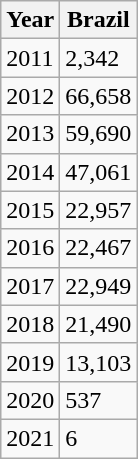<table class="wikitable">
<tr>
<th>Year</th>
<th>Brazil</th>
</tr>
<tr>
<td>2011</td>
<td>2,342</td>
</tr>
<tr>
<td>2012</td>
<td>66,658</td>
</tr>
<tr>
<td>2013</td>
<td>59,690</td>
</tr>
<tr>
<td>2014</td>
<td>47,061</td>
</tr>
<tr>
<td>2015</td>
<td>22,957</td>
</tr>
<tr>
<td>2016</td>
<td>22,467</td>
</tr>
<tr>
<td>2017</td>
<td>22,949</td>
</tr>
<tr>
<td>2018</td>
<td>21,490</td>
</tr>
<tr>
<td>2019</td>
<td>13,103</td>
</tr>
<tr>
<td>2020</td>
<td>537</td>
</tr>
<tr>
<td>2021</td>
<td>6</td>
</tr>
</table>
